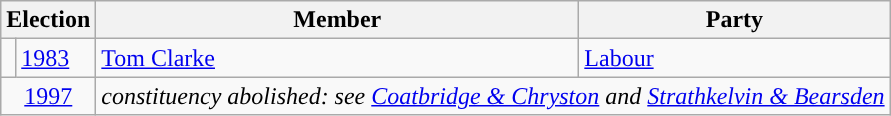<table class="wikitable">
<tr>
<th colspan="2">Election</th>
<th>Member</th>
<th>Party</th>
</tr>
<tr>
<td style="color:inherit;background-color: "></td>
<td><a href='#'>1983</a></td>
<td><a href='#'>Tom Clarke</a></td>
<td><a href='#'>Labour</a></td>
</tr>
<tr>
<td colspan="2" align="center"><a href='#'>1997</a></td>
<td colspan="2"><em>constituency abolished: see <a href='#'>Coatbridge & Chryston</a> and <a href='#'>Strathkelvin & Bearsden</a></em></td>
</tr>
</table>
